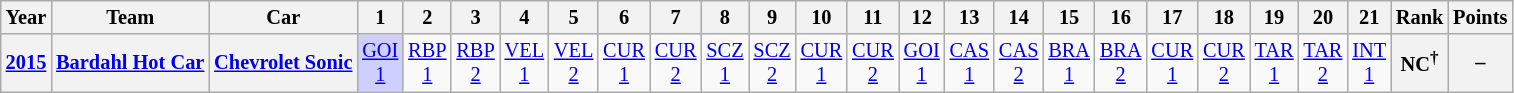<table class="wikitable" style="text-align:center; font-size:85%">
<tr>
<th>Year</th>
<th>Team</th>
<th>Car</th>
<th>1</th>
<th>2</th>
<th>3</th>
<th>4</th>
<th>5</th>
<th>6</th>
<th>7</th>
<th>8</th>
<th>9</th>
<th>10</th>
<th>11</th>
<th>12</th>
<th>13</th>
<th>14</th>
<th>15</th>
<th>16</th>
<th>17</th>
<th>18</th>
<th>19</th>
<th>20</th>
<th>21</th>
<th>Rank</th>
<th>Points</th>
</tr>
<tr>
<th><a href='#'>2015</a></th>
<th><a href='#'>Bardahl Hot Car</a></th>
<th><a href='#'>Chevrolet Sonic</a></th>
<td style="background:#CFCFFF;"><a href='#'>GOI<br>1</a><br></td>
<td><a href='#'>RBP<br>1</a></td>
<td><a href='#'>RBP<br>2</a></td>
<td><a href='#'>VEL<br>1</a></td>
<td><a href='#'>VEL<br>2</a></td>
<td><a href='#'>CUR<br>1</a></td>
<td><a href='#'>CUR<br>2</a></td>
<td><a href='#'>SCZ<br>1</a></td>
<td><a href='#'>SCZ<br>2</a></td>
<td><a href='#'>CUR<br>1</a></td>
<td><a href='#'>CUR<br>2</a></td>
<td><a href='#'>GOI<br>1</a></td>
<td><a href='#'>CAS<br>1</a></td>
<td><a href='#'>CAS<br>2</a></td>
<td><a href='#'>BRA<br>1</a></td>
<td><a href='#'>BRA<br>2</a></td>
<td><a href='#'>CUR<br>1</a></td>
<td><a href='#'>CUR<br>2</a></td>
<td><a href='#'>TAR<br>1</a></td>
<td><a href='#'>TAR<br>2</a></td>
<td><a href='#'>INT<br>1</a></td>
<th>NC<sup>†</sup></th>
<th>–</th>
</tr>
</table>
